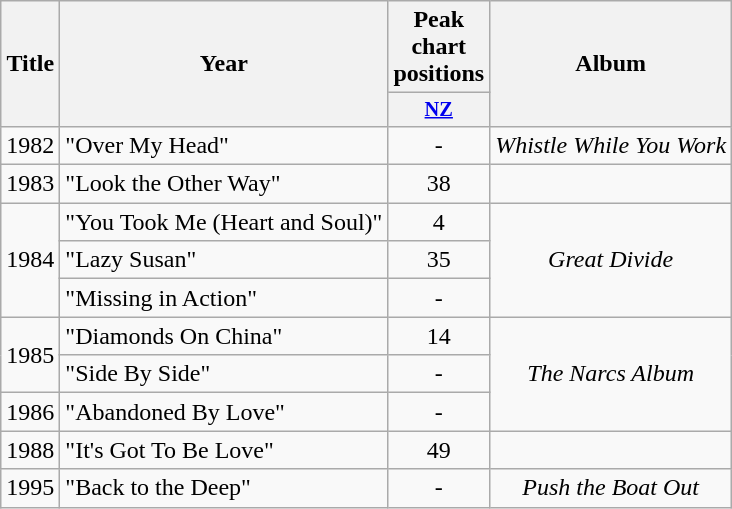<table class="wikitable plainrowheaders" style="text-align:center;">
<tr>
<th scope="col" rowspan="2">Title</th>
<th scope="col" rowspan="2">Year</th>
<th scope="col" colspan="1">Peak chart positions</th>
<th scope="col" rowspan="2">Album</th>
</tr>
<tr>
<th style="width:3em;font-size:85%"><a href='#'>NZ</a><br></th>
</tr>
<tr>
<td>1982</td>
<td align="left" valign="top">"Over My Head"</td>
<td align="center" valign="top">-</td>
<td><em>Whistle While You Work</em></td>
</tr>
<tr>
<td>1983</td>
<td align="left" valign="top">"Look the Other Way"</td>
<td align="center" valign="top">38</td>
<td></td>
</tr>
<tr>
<td rowspan="3">1984</td>
<td align="left" valign="top">"You Took Me (Heart and Soul)"</td>
<td align="center" valign="top">4</td>
<td rowspan="3"><em>Great Divide</em></td>
</tr>
<tr>
<td align="left" valign="top">"Lazy Susan"</td>
<td align="center" valign="top">35</td>
</tr>
<tr>
<td align="left" valign="top">"Missing in Action"</td>
<td align="center" valign="top">-</td>
</tr>
<tr>
<td rowspan="2">1985</td>
<td align="left" valign="top">"Diamonds On China"</td>
<td align="center" valign="top">14</td>
<td rowspan="3"><em>The Narcs Album</em></td>
</tr>
<tr>
<td align="left" valign="top">"Side By Side"</td>
<td align="center" valign="top">-</td>
</tr>
<tr>
<td>1986</td>
<td align="left" valign="top">"Abandoned By Love"</td>
<td align="center" valign="top">-</td>
</tr>
<tr>
<td>1988</td>
<td align="left" valign="top">"It's Got To Be Love"</td>
<td align="center" valign="top">49</td>
<td></td>
</tr>
<tr>
<td>1995</td>
<td align="left" valign="top">"Back to the Deep"</td>
<td align="center" valign="top">-</td>
<td><em>Push the Boat Out</em></td>
</tr>
</table>
